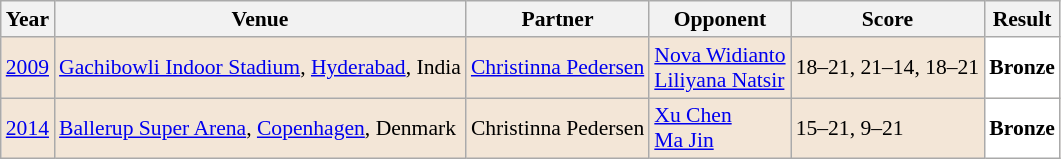<table class="sortable wikitable" style="font-size: 90%;">
<tr>
<th>Year</th>
<th>Venue</th>
<th>Partner</th>
<th>Opponent</th>
<th>Score</th>
<th>Result</th>
</tr>
<tr style="background:#F3E6D7">
<td align="center"><a href='#'>2009</a></td>
<td align="left"><a href='#'>Gachibowli Indoor Stadium</a>, <a href='#'>Hyderabad</a>, India</td>
<td align="left"> <a href='#'>Christinna Pedersen</a></td>
<td align="left"> <a href='#'>Nova Widianto</a> <br>  <a href='#'>Liliyana Natsir</a></td>
<td align="left">18–21, 21–14, 18–21</td>
<td style="text-align:left; background:white"> <strong>Bronze</strong></td>
</tr>
<tr style="background:#F3E6D7">
<td align="center"><a href='#'>2014</a></td>
<td align="left"><a href='#'>Ballerup Super Arena</a>, <a href='#'>Copenhagen</a>, Denmark</td>
<td align="left"> Christinna Pedersen</td>
<td align="left"> <a href='#'>Xu Chen</a> <br>  <a href='#'>Ma Jin</a></td>
<td align="left">15–21, 9–21</td>
<td style="text-align:left; background:white"> <strong>Bronze</strong></td>
</tr>
</table>
